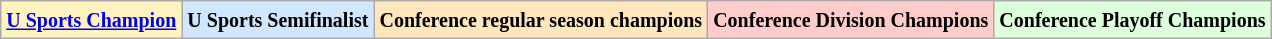<table class="wikitable">
<tr>
<td bgcolor="#FFF3BF"><small><strong><a href='#'>U Sports Champion</a> </strong></small></td>
<td bgcolor="#D0E7FF"><small><strong>U Sports Semifinalist</strong></small></td>
<td bgcolor="#FFE6BD"><small><strong>Conference regular season champions</strong></small></td>
<td bgcolor="#FFCCCC"><small><strong>Conference Division Champions</strong></small></td>
<td bgcolor="#ddffdd"><small><strong>Conference Playoff Champions</strong></small></td>
</tr>
</table>
